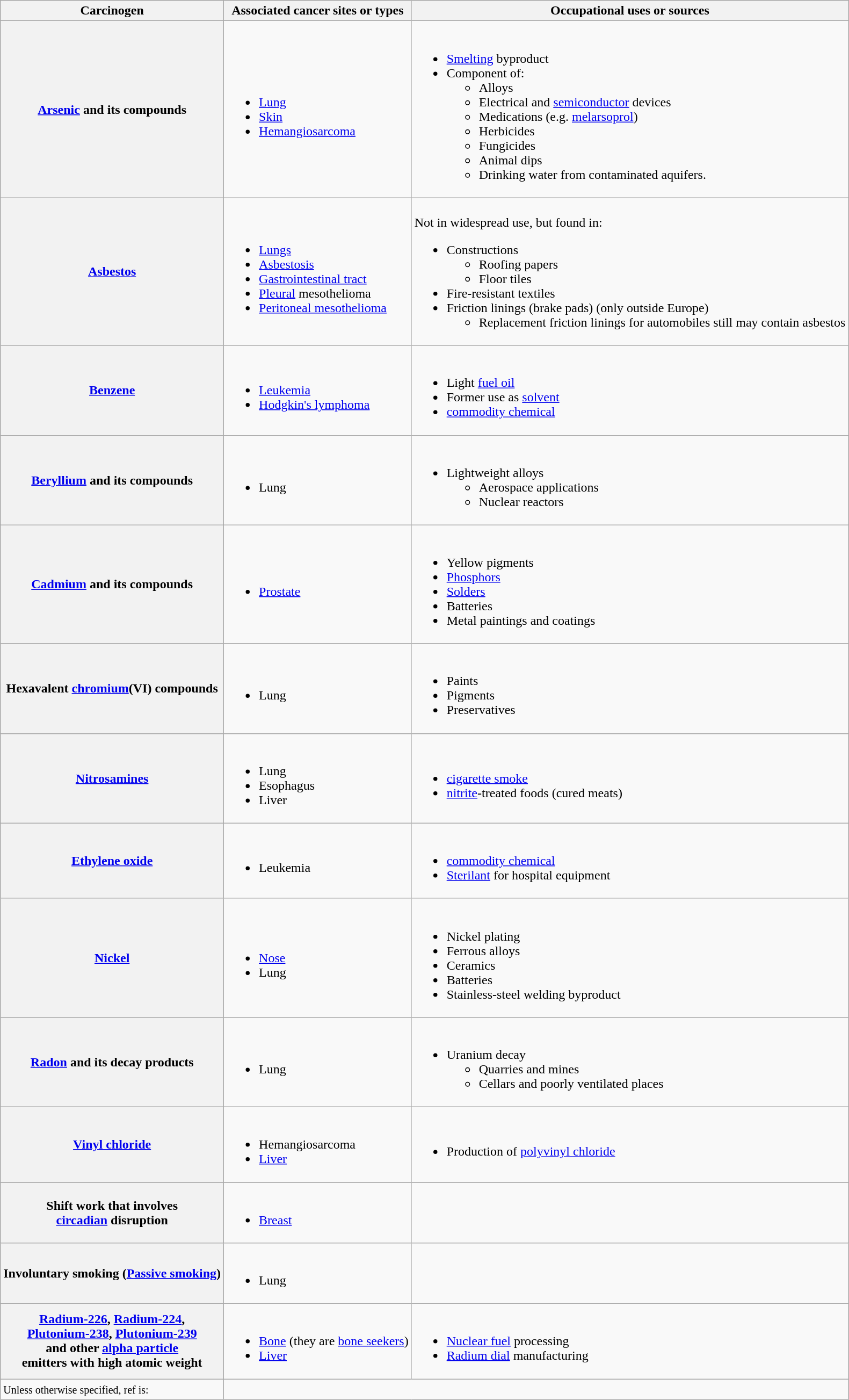<table class="wikitable">
<tr>
<th>Carcinogen</th>
<th>Associated cancer sites or types</th>
<th>Occupational uses or sources</th>
</tr>
<tr>
<th><a href='#'>Arsenic</a> and its compounds</th>
<td><br><ul><li><a href='#'>Lung</a></li><li><a href='#'>Skin</a></li><li><a href='#'>Hemangiosarcoma</a></li></ul></td>
<td><br><ul><li><a href='#'>Smelting</a> byproduct</li><li>Component of:<ul><li>Alloys</li><li>Electrical and <a href='#'>semiconductor</a> devices</li><li>Medications (e.g. <a href='#'>melarsoprol</a>)</li><li>Herbicides</li><li>Fungicides</li><li>Animal dips</li><li>Drinking water from contaminated aquifers.</li></ul></li></ul></td>
</tr>
<tr>
<th><a href='#'>Asbestos</a></th>
<td><br><ul><li><a href='#'>Lungs</a></li><li><a href='#'>Asbestosis</a></li><li><a href='#'>Gastrointestinal tract</a></li><li><a href='#'>Pleural</a> mesothelioma</li><li><a href='#'>Peritoneal mesothelioma</a></li></ul></td>
<td><br>Not in widespread use, but found in:<ul><li>Constructions<ul><li>Roofing papers</li><li>Floor tiles</li></ul></li><li>Fire-resistant textiles</li><li>Friction linings (brake pads) (only outside Europe)<ul><li>Replacement friction linings for automobiles still may contain asbestos</li></ul></li></ul></td>
</tr>
<tr>
<th><a href='#'>Benzene</a></th>
<td><br><ul><li><a href='#'>Leukemia</a></li><li><a href='#'>Hodgkin's lymphoma</a></li></ul></td>
<td><br><ul><li>Light <a href='#'>fuel oil</a></li><li>Former use as <a href='#'>solvent</a></li><li><a href='#'>commodity chemical</a></li></ul></td>
</tr>
<tr>
<th><a href='#'>Beryllium</a> and its compounds</th>
<td><br><ul><li>Lung</li></ul></td>
<td><br><ul><li>Lightweight alloys<ul><li>Aerospace applications</li><li>Nuclear reactors</li></ul></li></ul></td>
</tr>
<tr>
<th><a href='#'>Cadmium</a> and its compounds</th>
<td><br><ul><li><a href='#'>Prostate</a></li></ul></td>
<td><br><ul><li>Yellow pigments</li><li><a href='#'>Phosphors</a></li><li><a href='#'>Solders</a></li><li>Batteries</li><li>Metal paintings and coatings</li></ul></td>
</tr>
<tr>
<th>Hexavalent <a href='#'>chromium</a>(VI) compounds</th>
<td><br><ul><li>Lung</li></ul></td>
<td><br><ul><li>Paints</li><li>Pigments</li><li>Preservatives</li></ul></td>
</tr>
<tr>
<th><a href='#'>Nitrosamines</a></th>
<td><br><ul><li>Lung</li><li>Esophagus</li><li>Liver</li></ul></td>
<td><br><ul><li><a href='#'>cigarette smoke</a></li><li><a href='#'>nitrite</a>-treated foods (cured meats)</li></ul></td>
</tr>
<tr>
<th><a href='#'>Ethylene oxide</a></th>
<td><br><ul><li>Leukemia</li></ul></td>
<td><br><ul><li><a href='#'>commodity chemical</a></li><li><a href='#'>Sterilant</a> for hospital equipment</li></ul></td>
</tr>
<tr>
<th><a href='#'>Nickel</a></th>
<td><br><ul><li><a href='#'>Nose</a></li><li>Lung</li></ul></td>
<td><br><ul><li>Nickel plating</li><li>Ferrous alloys</li><li>Ceramics</li><li>Batteries</li><li>Stainless-steel welding byproduct</li></ul></td>
</tr>
<tr>
<th><a href='#'>Radon</a> and its decay products</th>
<td><br><ul><li>Lung</li></ul></td>
<td><br><ul><li>Uranium decay<ul><li>Quarries and mines</li><li>Cellars and poorly ventilated places</li></ul></li></ul></td>
</tr>
<tr>
<th><a href='#'>Vinyl chloride</a></th>
<td><br><ul><li>Hemangiosarcoma</li><li><a href='#'>Liver</a></li></ul></td>
<td><br><ul><li>Production of <a href='#'>polyvinyl chloride</a></li></ul></td>
</tr>
<tr>
<th>Shift work that involves<br><a href='#'>circadian</a> disruption</th>
<td><br><ul><li><a href='#'>Breast</a></li></ul></td>
<td></td>
</tr>
<tr>
<th>Involuntary smoking (<a href='#'>Passive smoking</a>)</th>
<td><br><ul><li>Lung</li></ul></td>
<td></td>
</tr>
<tr>
<th><a href='#'>Radium-226</a>, <a href='#'>Radium-224</a>,<br> <a href='#'>Plutonium-238</a>, <a href='#'>Plutonium-239</a><br> and other <a href='#'>alpha particle</a><br> emitters with high atomic weight</th>
<td><br><ul><li><a href='#'>Bone</a> (they are <a href='#'>bone seekers</a>)</li><li><a href='#'>Liver</a></li></ul></td>
<td><br><ul><li><a href='#'>Nuclear fuel</a> processing</li><li><a href='#'>Radium dial</a> manufacturing</li></ul></td>
</tr>
<tr>
<td col span="3"><small>Unless otherwise specified, ref is:</small></td>
</tr>
</table>
